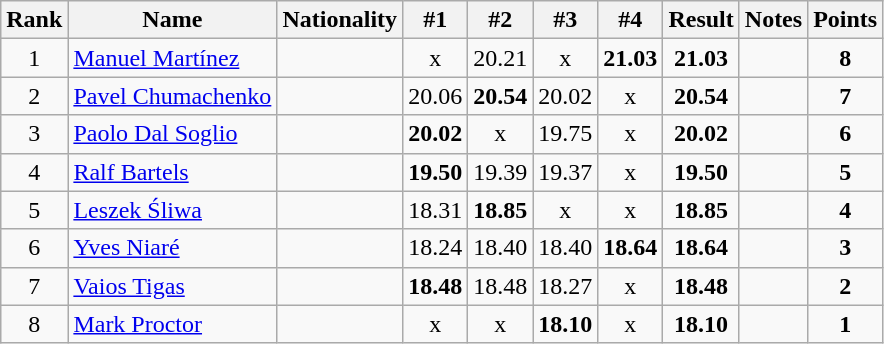<table class="wikitable sortable" style="text-align:center">
<tr>
<th>Rank</th>
<th>Name</th>
<th>Nationality</th>
<th>#1</th>
<th>#2</th>
<th>#3</th>
<th>#4</th>
<th>Result</th>
<th>Notes</th>
<th>Points</th>
</tr>
<tr>
<td>1</td>
<td align=left><a href='#'>Manuel Martínez</a></td>
<td align=left></td>
<td>x</td>
<td>20.21</td>
<td>x</td>
<td><strong>21.03</strong></td>
<td><strong>21.03</strong></td>
<td></td>
<td><strong>8</strong></td>
</tr>
<tr>
<td>2</td>
<td align=left><a href='#'>Pavel Chumachenko</a></td>
<td align=left></td>
<td>20.06</td>
<td><strong>20.54</strong></td>
<td>20.02</td>
<td>x</td>
<td><strong>20.54</strong></td>
<td></td>
<td><strong>7</strong></td>
</tr>
<tr>
<td>3</td>
<td align=left><a href='#'>Paolo Dal Soglio</a></td>
<td align=left></td>
<td><strong>20.02</strong></td>
<td>x</td>
<td>19.75</td>
<td>x</td>
<td><strong>20.02</strong></td>
<td></td>
<td><strong>6</strong></td>
</tr>
<tr>
<td>4</td>
<td align=left><a href='#'>Ralf Bartels</a></td>
<td align=left></td>
<td><strong>19.50</strong></td>
<td>19.39</td>
<td>19.37</td>
<td>x</td>
<td><strong>19.50</strong></td>
<td></td>
<td><strong>5</strong></td>
</tr>
<tr>
<td>5</td>
<td align=left><a href='#'>Leszek Śliwa</a></td>
<td align=left></td>
<td>18.31</td>
<td><strong>18.85</strong></td>
<td>x</td>
<td>x</td>
<td><strong>18.85</strong></td>
<td></td>
<td><strong>4</strong></td>
</tr>
<tr>
<td>6</td>
<td align=left><a href='#'>Yves Niaré</a></td>
<td align=left></td>
<td>18.24</td>
<td>18.40</td>
<td>18.40</td>
<td><strong>18.64</strong></td>
<td><strong>18.64</strong></td>
<td></td>
<td><strong>3</strong></td>
</tr>
<tr>
<td>7</td>
<td align=left><a href='#'>Vaios Tigas</a></td>
<td align=left></td>
<td><strong>18.48</strong></td>
<td>18.48</td>
<td>18.27</td>
<td>x</td>
<td><strong>18.48</strong></td>
<td></td>
<td><strong>2</strong></td>
</tr>
<tr>
<td>8</td>
<td align=left><a href='#'>Mark Proctor</a></td>
<td align=left></td>
<td>x</td>
<td>x</td>
<td><strong>18.10</strong></td>
<td>x</td>
<td><strong>18.10</strong></td>
<td></td>
<td><strong>1</strong></td>
</tr>
</table>
